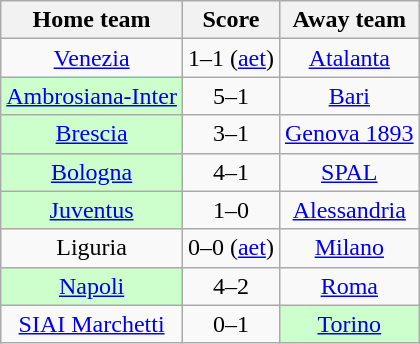<table class="wikitable" style="text-align: center">
<tr>
<th>Home team</th>
<th>Score</th>
<th>Away team</th>
</tr>
<tr>
<td><a href='#'>Venezia</a></td>
<td>1–1 (<a href='#'>aet</a>)</td>
<td><a href='#'>Atalanta</a></td>
</tr>
<tr>
<td bgcolor="ccffcc"><a href='#'>Ambrosiana-Inter</a></td>
<td>5–1</td>
<td><a href='#'>Bari</a></td>
</tr>
<tr>
<td bgcolor="ccffcc"><a href='#'>Brescia</a></td>
<td>3–1</td>
<td><a href='#'>Genova 1893</a></td>
</tr>
<tr>
<td bgcolor="ccffcc"><a href='#'>Bologna</a></td>
<td>4–1</td>
<td><a href='#'>SPAL</a></td>
</tr>
<tr>
<td bgcolor="ccffcc"><a href='#'>Juventus</a></td>
<td>1–0</td>
<td><a href='#'>Alessandria</a></td>
</tr>
<tr>
<td>Liguria</td>
<td>0–0 (<a href='#'>aet</a>)</td>
<td><a href='#'>Milano</a></td>
</tr>
<tr>
<td bgcolor="ccffcc"><a href='#'>Napoli</a></td>
<td>4–2</td>
<td><a href='#'>Roma</a></td>
</tr>
<tr>
<td><a href='#'>SIAI Marchetti</a></td>
<td>0–1</td>
<td bgcolor="ccffcc"><a href='#'>Torino</a></td>
</tr>
</table>
